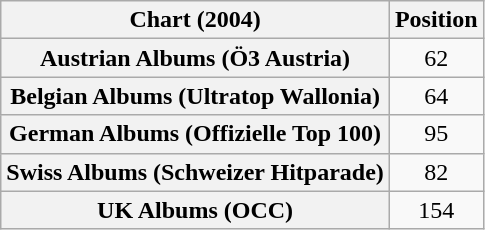<table class="wikitable sortable plainrowheaders" style="text-align:center">
<tr>
<th scope="col">Chart (2004)</th>
<th scope="col">Position</th>
</tr>
<tr>
<th scope="row">Austrian Albums (Ö3 Austria)</th>
<td>62</td>
</tr>
<tr>
<th scope="row">Belgian Albums (Ultratop Wallonia)</th>
<td>64</td>
</tr>
<tr>
<th scope="row">German Albums (Offizielle Top 100)</th>
<td>95</td>
</tr>
<tr>
<th scope="row">Swiss Albums (Schweizer Hitparade)</th>
<td>82</td>
</tr>
<tr>
<th scope="row">UK Albums (OCC)</th>
<td>154</td>
</tr>
</table>
